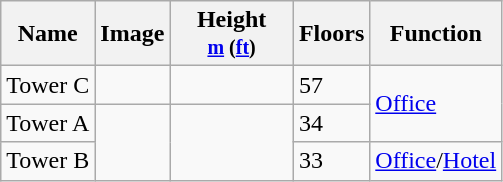<table class="wikitable sortable static-row-numbers">
<tr>
<th>Name</th>
<th>Image</th>
<th width="75px">Height<br><small><a href='#'>m</a> (<a href='#'>ft</a>)</small></th>
<th>Floors</th>
<th>Function</th>
</tr>
<tr>
<td>Tower C</td>
<td></td>
<td></td>
<td>57</td>
<td rowspan=2><a href='#'>Office</a></td>
</tr>
<tr>
<td>Tower A</td>
<td rowspan=2></td>
<td rowspan=2></td>
<td>34</td>
</tr>
<tr>
<td>Tower B</td>
<td>33</td>
<td><a href='#'>Office</a>/<a href='#'>Hotel</a></td>
</tr>
</table>
